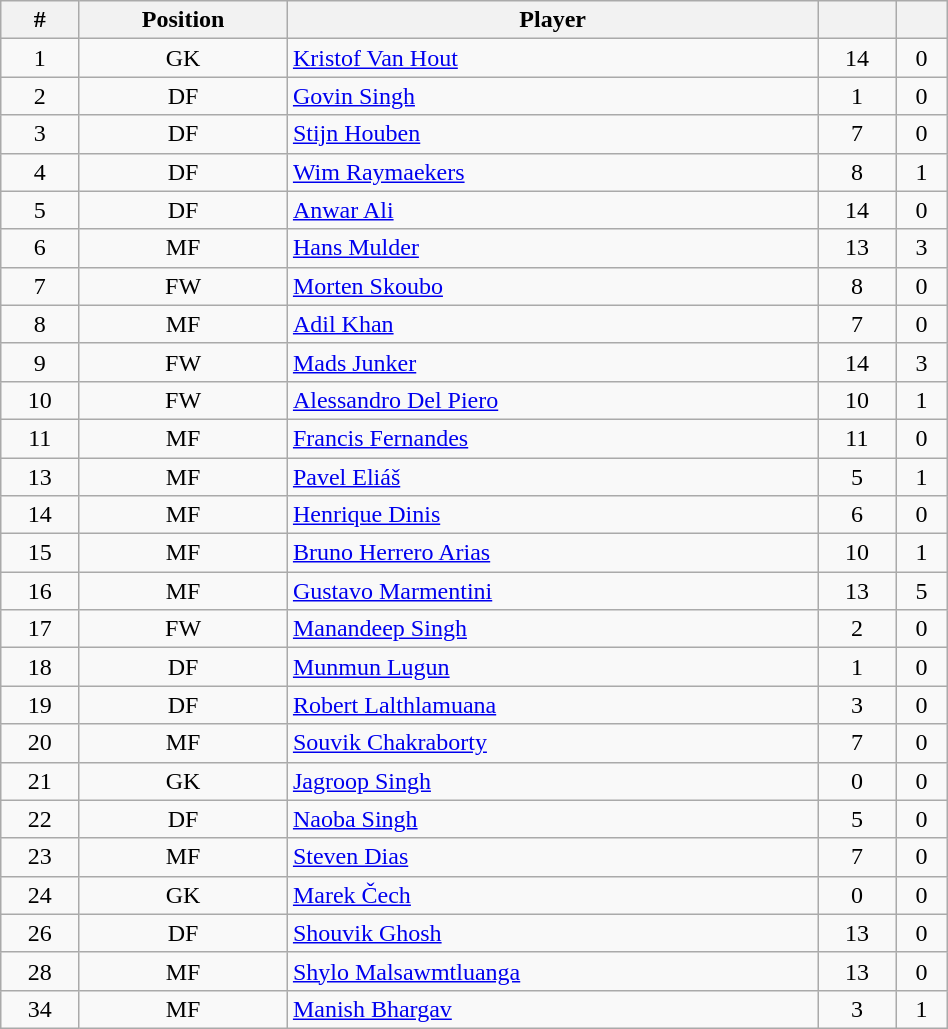<table class="wikitable sortable" style="width:50%; text-align:center;">
<tr>
<th>#</th>
<th>Position</th>
<th>Player</th>
<th></th>
<th></th>
</tr>
<tr>
<td>1</td>
<td>GK</td>
<td align=left> <a href='#'>Kristof Van Hout</a></td>
<td>14</td>
<td>0</td>
</tr>
<tr>
<td>2</td>
<td>DF</td>
<td align=left> <a href='#'>Govin Singh</a></td>
<td>1</td>
<td>0</td>
</tr>
<tr>
<td>3</td>
<td>DF</td>
<td align=left> <a href='#'>Stijn Houben</a></td>
<td>7</td>
<td>0</td>
</tr>
<tr>
<td>4</td>
<td>DF</td>
<td align=left> <a href='#'>Wim Raymaekers</a></td>
<td>8</td>
<td>1</td>
</tr>
<tr>
<td>5</td>
<td>DF</td>
<td align=left> <a href='#'>Anwar Ali</a></td>
<td>14</td>
<td>0</td>
</tr>
<tr>
<td>6</td>
<td>MF</td>
<td align=left> <a href='#'>Hans Mulder</a></td>
<td>13</td>
<td>3</td>
</tr>
<tr>
<td>7</td>
<td>FW</td>
<td align=left> <a href='#'>Morten Skoubo</a></td>
<td>8</td>
<td>0</td>
</tr>
<tr>
<td>8</td>
<td>MF</td>
<td align=left> <a href='#'>Adil Khan</a></td>
<td>7</td>
<td>0</td>
</tr>
<tr>
<td>9</td>
<td>FW</td>
<td align=left> <a href='#'>Mads Junker</a></td>
<td>14</td>
<td>3</td>
</tr>
<tr>
<td>10</td>
<td>FW</td>
<td align=left> <a href='#'>Alessandro Del Piero</a></td>
<td>10</td>
<td>1</td>
</tr>
<tr>
<td>11</td>
<td>MF</td>
<td align=left> <a href='#'>Francis Fernandes</a></td>
<td>11</td>
<td>0</td>
</tr>
<tr>
<td>13</td>
<td>MF</td>
<td align=left> <a href='#'>Pavel Eliáš</a></td>
<td>5</td>
<td>1</td>
</tr>
<tr>
<td>14</td>
<td>MF</td>
<td align=left> <a href='#'>Henrique Dinis</a></td>
<td>6</td>
<td>0</td>
</tr>
<tr>
<td>15</td>
<td>MF</td>
<td align=left> <a href='#'>Bruno Herrero Arias</a></td>
<td>10</td>
<td>1</td>
</tr>
<tr>
<td>16</td>
<td>MF</td>
<td align=left> <a href='#'>Gustavo Marmentini</a></td>
<td>13</td>
<td>5</td>
</tr>
<tr>
<td>17</td>
<td>FW</td>
<td align=left> <a href='#'>Manandeep Singh</a></td>
<td>2</td>
<td>0</td>
</tr>
<tr>
<td>18</td>
<td>DF</td>
<td align=left> <a href='#'>Munmun Lugun</a></td>
<td>1</td>
<td>0</td>
</tr>
<tr>
<td>19</td>
<td>DF</td>
<td align=left> <a href='#'>Robert Lalthlamuana</a></td>
<td>3</td>
<td>0</td>
</tr>
<tr>
<td>20</td>
<td>MF</td>
<td align=left> <a href='#'>Souvik Chakraborty</a></td>
<td>7</td>
<td>0</td>
</tr>
<tr>
<td>21</td>
<td>GK</td>
<td align=left> <a href='#'>Jagroop Singh</a></td>
<td>0</td>
<td>0</td>
</tr>
<tr>
<td>22</td>
<td>DF</td>
<td align=left> <a href='#'>Naoba Singh</a></td>
<td>5</td>
<td>0</td>
</tr>
<tr>
<td>23</td>
<td>MF</td>
<td align=left> <a href='#'>Steven Dias</a></td>
<td>7</td>
<td>0</td>
</tr>
<tr>
<td>24</td>
<td>GK</td>
<td align=left> <a href='#'>Marek Čech</a></td>
<td>0</td>
<td>0</td>
</tr>
<tr>
<td>26</td>
<td>DF</td>
<td align=left> <a href='#'>Shouvik Ghosh</a></td>
<td>13</td>
<td>0</td>
</tr>
<tr>
<td>28</td>
<td>MF</td>
<td align=left> <a href='#'>Shylo Malsawmtluanga</a></td>
<td>13</td>
<td>0</td>
</tr>
<tr>
<td>34</td>
<td>MF</td>
<td align=left> <a href='#'>Manish Bhargav</a></td>
<td>3</td>
<td>1</td>
</tr>
</table>
